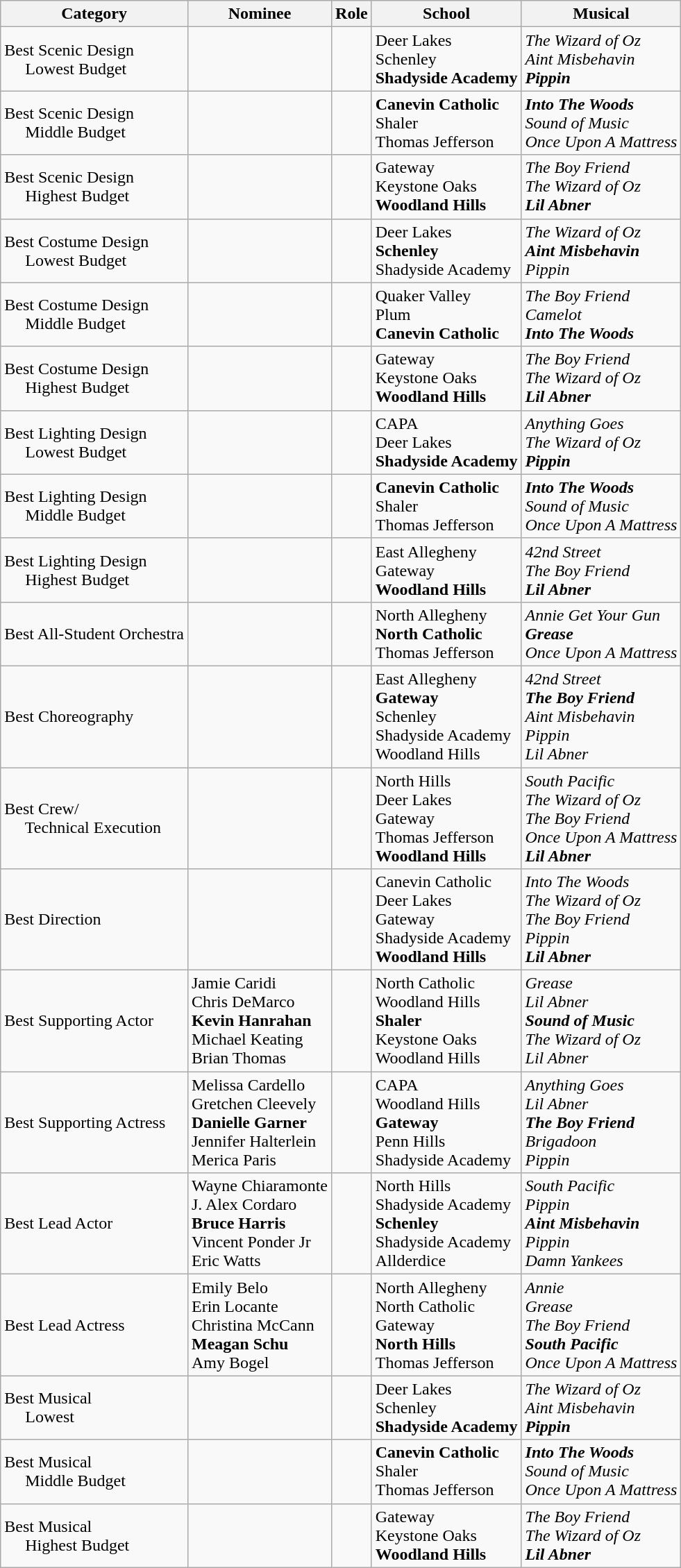<table class="wikitable">
<tr>
<th>Category</th>
<th>Nominee</th>
<th>Role</th>
<th>School</th>
<th>Musical</th>
</tr>
<tr>
<td>Best Scenic Design<br>     Lowest Budget</td>
<td></td>
<td></td>
<td>Deer Lakes<br>Schenley<br><strong>Shadyside Academy</strong></td>
<td><em>The Wizard of Oz</em><br><em>Aint Misbehavin</em><br><strong><em>Pippin</em></strong></td>
</tr>
<tr>
<td>Best Scenic Design<br>     Middle Budget</td>
<td></td>
<td></td>
<td><strong>Canevin Catholic</strong><br>Shaler<br>Thomas Jefferson</td>
<td><strong><em>Into The Woods</em></strong><br><em>Sound of Music</em><br><em>Once Upon A Mattress</em></td>
</tr>
<tr>
<td>Best Scenic Design<br>     Highest Budget</td>
<td></td>
<td></td>
<td>Gateway<br>Keystone Oaks<br><strong>Woodland Hills</strong></td>
<td><em>The Boy Friend</em><br><em>The Wizard of Oz</em><br><strong><em>Lil Abner</em></strong></td>
</tr>
<tr>
<td>Best Costume Design<br>     Lowest Budget</td>
<td></td>
<td></td>
<td>Deer Lakes<br><strong>Schenley</strong><br>Shadyside Academy</td>
<td><em>The Wizard of Oz</em><br><strong><em>Aint Misbehavin</em></strong><br><em>Pippin</em></td>
</tr>
<tr>
<td>Best Costume Design<br>     Middle Budget</td>
<td></td>
<td></td>
<td>Quaker Valley<br>Plum<br><strong>Canevin Catholic</strong></td>
<td><em>The Boy Friend</em><br><em>Camelot</em><br><strong><em>Into The Woods</em></strong></td>
</tr>
<tr>
<td>Best Costume Design<br>     Highest Budget</td>
<td></td>
<td></td>
<td>Gateway<br>Keystone Oaks<br><strong>Woodland Hills</strong></td>
<td><em>The Boy Friend</em><br><em>The Wizard of Oz</em><br><strong><em>Lil Abner</em></strong></td>
</tr>
<tr>
<td>Best Lighting Design<br>     Lowest Budget</td>
<td></td>
<td></td>
<td>CAPA<br>Deer Lakes<br><strong>Shadyside Academy</strong></td>
<td><em>Anything Goes</em><br><em>The Wizard of Oz</em><br><strong><em>Pippin</em></strong></td>
</tr>
<tr>
<td>Best Lighting Design<br>     Middle Budget</td>
<td></td>
<td></td>
<td><strong>Canevin Catholic</strong><br>Shaler<br>Thomas Jefferson</td>
<td><strong><em>Into The Woods</em></strong><br><em>Sound of Music</em><br><em>Once Upon A Mattress</em></td>
</tr>
<tr>
<td>Best Lighting Design<br>     Highest Budget</td>
<td></td>
<td></td>
<td>East Allegheny<br>Gateway<br><strong>Woodland Hills</strong></td>
<td><em>42nd Street</em><br><em>The Boy Friend</em><br><strong><em>Lil Abner</em></strong></td>
</tr>
<tr>
<td>Best All-Student Orchestra</td>
<td></td>
<td></td>
<td>North Allegheny<br><strong>North Catholic</strong><br>Thomas Jefferson</td>
<td><em>Annie Get Your Gun</em><br><strong><em>Grease</em></strong><br><em>Once Upon A Mattress</em></td>
</tr>
<tr>
<td>Best Choreography</td>
<td></td>
<td></td>
<td>East Allegheny<br><strong>Gateway</strong><br>Schenley<br>Shadyside Academy<br>Woodland Hills</td>
<td><em>42nd Street</em><br><strong><em>The Boy Friend</em></strong><br><em>Aint Misbehavin</em><br><em>Pippin</em><br><em>Lil Abner</em></td>
</tr>
<tr>
<td>Best Crew/<br>     Technical Execution</td>
<td></td>
<td></td>
<td>North Hills<br>Deer Lakes<br>Gateway<br>Thomas Jefferson<br><strong>Woodland Hills</strong></td>
<td><em>South Pacific</em><br><em>The Wizard of Oz</em><br><em>The Boy Friend</em><br><em>Once Upon A Mattress</em><br><strong><em>Lil Abner</em></strong></td>
</tr>
<tr>
<td>Best Direction</td>
<td></td>
<td></td>
<td>Canevin Catholic<br>Deer Lakes<br>Gateway<br>Shadyside Academy<br><strong>Woodland Hills</strong></td>
<td><em>Into The Woods</em><br><em>The Wizard of Oz</em><br><em>The Boy Friend</em><br><em>Pippin</em><br><strong><em>Lil Abner</em></strong></td>
</tr>
<tr>
<td>Best Supporting Actor</td>
<td>Jamie Caridi<br>Chris DeMarco<br><strong>Kevin Hanrahan</strong><br>Michael Keating<br>Brian Thomas</td>
<td></td>
<td>North Catholic<br>Woodland Hills<br><strong>Shaler</strong><br>Keystone Oaks<br>Woodland Hills</td>
<td><em>Grease</em><br><em>Lil Abner</em><br><strong><em>Sound of Music</em></strong><br><em>The Wizard of Oz</em><br><em>Lil Abner</em></td>
</tr>
<tr>
<td>Best Supporting Actress</td>
<td>Melissa Cardello<br>Gretchen Cleevely<br><strong>Danielle Garner</strong><br>Jennifer Halterlein<br>Merica Paris</td>
<td></td>
<td>CAPA<br>Woodland Hills<br><strong>Gateway</strong><br>Penn Hills<br>Shadyside Academy</td>
<td><em>Anything Goes</em><br><em>Lil Abner</em><br><strong><em>The Boy Friend</em></strong><br><em>Brigadoon</em><br><em>Pippin</em></td>
</tr>
<tr>
<td>Best Lead Actor</td>
<td>Wayne Chiaramonte<br>J. Alex Cordaro<br><strong>Bruce Harris</strong><br>Vincent Ponder Jr<br>Eric Watts</td>
<td></td>
<td>North Hills<br>Shadyside Academy<br><strong>Schenley</strong><br>Shadyside Academy<br>Allderdice</td>
<td><em>South Pacific</em><br><em>Pippin</em><br><strong><em>Aint Misbehavin</em></strong><br><em>Pippin</em><br><em>Damn Yankees</em></td>
</tr>
<tr>
<td>Best Lead Actress</td>
<td>Emily Belo<br>Erin Locante<br>Christina McCann<br><strong>Meagan Schu</strong><br>Amy Bogel</td>
<td></td>
<td>North Allegheny<br>North Catholic<br>Gateway<br><strong>North Hills</strong><br>Thomas Jefferson</td>
<td><em>Annie</em><br><em>Grease</em><br><em>The Boy Friend</em><br><strong><em>South Pacific</em></strong><br><em>Once Upon A Mattress</em></td>
</tr>
<tr>
<td>Best Musical<br>     Lowest</td>
<td></td>
<td></td>
<td>Deer Lakes<br>Schenley<br><strong>Shadyside Academy</strong></td>
<td><em>The Wizard of Oz</em><br><em>Aint Misbehavin</em><br><strong><em>Pippin</em></strong></td>
</tr>
<tr>
<td>Best Musical<br>     Middle Budget</td>
<td></td>
<td></td>
<td><strong>Canevin Catholic</strong><br>Shaler<br>Thomas Jefferson</td>
<td><strong><em>Into The Woods</em></strong><br><em>Sound of Music</em><br><em>Once Upon A Mattress</em></td>
</tr>
<tr>
<td>Best Musical<br>     Highest Budget</td>
<td></td>
<td></td>
<td>Gateway<br>Keystone Oaks<br><strong>Woodland Hills</strong></td>
<td><em>The Boy Friend</em><br><em>The Wizard of Oz</em><br><strong><em>Lil Abner</em></strong></td>
</tr>
</table>
